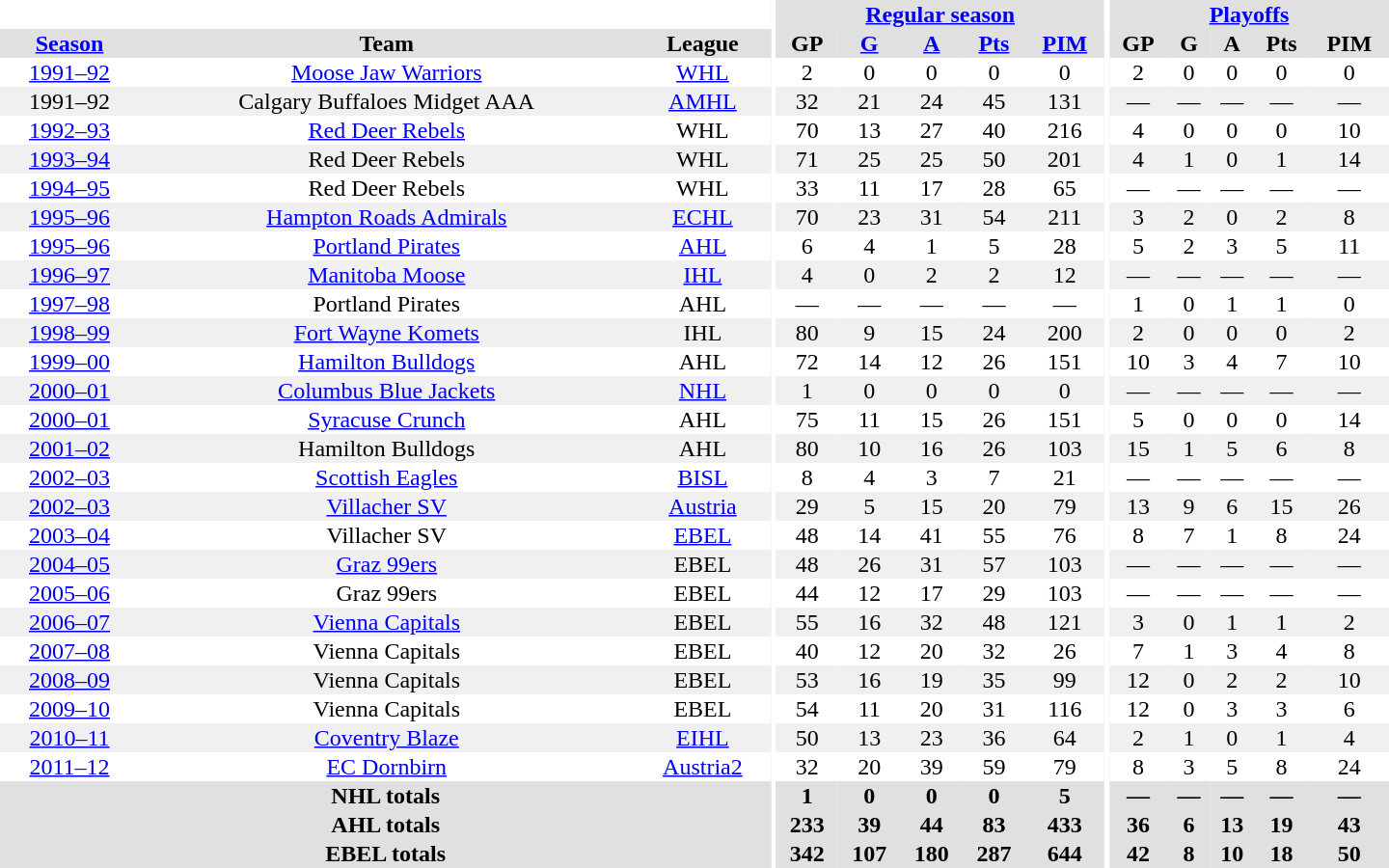<table border="0" cellpadding="1" cellspacing="0" style="text-align:center; width:60em">
<tr bgcolor="#e0e0e0">
<th colspan="3" bgcolor="#ffffff"></th>
<th rowspan="99" bgcolor="#ffffff"></th>
<th colspan="5"><a href='#'>Regular season</a></th>
<th rowspan="99" bgcolor="#ffffff"></th>
<th colspan="5"><a href='#'>Playoffs</a></th>
</tr>
<tr bgcolor="#e0e0e0">
<th><a href='#'>Season</a></th>
<th>Team</th>
<th>League</th>
<th>GP</th>
<th><a href='#'>G</a></th>
<th><a href='#'>A</a></th>
<th><a href='#'>Pts</a></th>
<th><a href='#'>PIM</a></th>
<th>GP</th>
<th>G</th>
<th>A</th>
<th>Pts</th>
<th>PIM</th>
</tr>
<tr>
<td><a href='#'>1991–92</a></td>
<td><a href='#'>Moose Jaw Warriors</a></td>
<td><a href='#'>WHL</a></td>
<td>2</td>
<td>0</td>
<td>0</td>
<td>0</td>
<td>0</td>
<td>2</td>
<td>0</td>
<td>0</td>
<td>0</td>
<td>0</td>
</tr>
<tr bgcolor="#f0f0f0">
<td>1991–92</td>
<td>Calgary Buffaloes Midget AAA</td>
<td><a href='#'>AMHL</a></td>
<td>32</td>
<td>21</td>
<td>24</td>
<td>45</td>
<td>131</td>
<td>—</td>
<td>—</td>
<td>—</td>
<td>—</td>
<td>—</td>
</tr>
<tr>
<td><a href='#'>1992–93</a></td>
<td><a href='#'>Red Deer Rebels</a></td>
<td>WHL</td>
<td>70</td>
<td>13</td>
<td>27</td>
<td>40</td>
<td>216</td>
<td>4</td>
<td>0</td>
<td>0</td>
<td>0</td>
<td>10</td>
</tr>
<tr bgcolor="#f0f0f0">
<td><a href='#'>1993–94</a></td>
<td>Red Deer Rebels</td>
<td>WHL</td>
<td>71</td>
<td>25</td>
<td>25</td>
<td>50</td>
<td>201</td>
<td>4</td>
<td>1</td>
<td>0</td>
<td>1</td>
<td>14</td>
</tr>
<tr>
<td><a href='#'>1994–95</a></td>
<td>Red Deer Rebels</td>
<td>WHL</td>
<td>33</td>
<td>11</td>
<td>17</td>
<td>28</td>
<td>65</td>
<td>—</td>
<td>—</td>
<td>—</td>
<td>—</td>
<td>—</td>
</tr>
<tr bgcolor="#f0f0f0">
<td><a href='#'>1995–96</a></td>
<td><a href='#'>Hampton Roads Admirals</a></td>
<td><a href='#'>ECHL</a></td>
<td>70</td>
<td>23</td>
<td>31</td>
<td>54</td>
<td>211</td>
<td>3</td>
<td>2</td>
<td>0</td>
<td>2</td>
<td>8</td>
</tr>
<tr>
<td><a href='#'>1995–96</a></td>
<td><a href='#'>Portland Pirates</a></td>
<td><a href='#'>AHL</a></td>
<td>6</td>
<td>4</td>
<td>1</td>
<td>5</td>
<td>28</td>
<td>5</td>
<td>2</td>
<td>3</td>
<td>5</td>
<td>11</td>
</tr>
<tr bgcolor="#f0f0f0">
<td><a href='#'>1996–97</a></td>
<td><a href='#'>Manitoba Moose</a></td>
<td><a href='#'>IHL</a></td>
<td>4</td>
<td>0</td>
<td>2</td>
<td>2</td>
<td>12</td>
<td>—</td>
<td>—</td>
<td>—</td>
<td>—</td>
<td>—</td>
</tr>
<tr>
<td><a href='#'>1997–98</a></td>
<td>Portland Pirates</td>
<td>AHL</td>
<td>—</td>
<td>—</td>
<td>—</td>
<td>—</td>
<td>—</td>
<td>1</td>
<td>0</td>
<td>1</td>
<td>1</td>
<td>0</td>
</tr>
<tr bgcolor="#f0f0f0">
<td><a href='#'>1998–99</a></td>
<td><a href='#'>Fort Wayne Komets</a></td>
<td>IHL</td>
<td>80</td>
<td>9</td>
<td>15</td>
<td>24</td>
<td>200</td>
<td>2</td>
<td>0</td>
<td>0</td>
<td>0</td>
<td>2</td>
</tr>
<tr>
<td><a href='#'>1999–00</a></td>
<td><a href='#'>Hamilton Bulldogs</a></td>
<td>AHL</td>
<td>72</td>
<td>14</td>
<td>12</td>
<td>26</td>
<td>151</td>
<td>10</td>
<td>3</td>
<td>4</td>
<td>7</td>
<td>10</td>
</tr>
<tr bgcolor="#f0f0f0">
<td><a href='#'>2000–01</a></td>
<td><a href='#'>Columbus Blue Jackets</a></td>
<td><a href='#'>NHL</a></td>
<td>1</td>
<td>0</td>
<td>0</td>
<td>0</td>
<td>0</td>
<td>—</td>
<td>—</td>
<td>—</td>
<td>—</td>
<td>—</td>
</tr>
<tr>
<td><a href='#'>2000–01</a></td>
<td><a href='#'>Syracuse Crunch</a></td>
<td>AHL</td>
<td>75</td>
<td>11</td>
<td>15</td>
<td>26</td>
<td>151</td>
<td>5</td>
<td>0</td>
<td>0</td>
<td>0</td>
<td>14</td>
</tr>
<tr bgcolor="#f0f0f0">
<td><a href='#'>2001–02</a></td>
<td>Hamilton Bulldogs</td>
<td>AHL</td>
<td>80</td>
<td>10</td>
<td>16</td>
<td>26</td>
<td>103</td>
<td>15</td>
<td>1</td>
<td>5</td>
<td>6</td>
<td>8</td>
</tr>
<tr>
<td><a href='#'>2002–03</a></td>
<td><a href='#'>Scottish Eagles</a></td>
<td><a href='#'>BISL</a></td>
<td>8</td>
<td>4</td>
<td>3</td>
<td>7</td>
<td>21</td>
<td>—</td>
<td>—</td>
<td>—</td>
<td>—</td>
<td>—</td>
</tr>
<tr bgcolor="#f0f0f0">
<td><a href='#'>2002–03</a></td>
<td><a href='#'>Villacher SV</a></td>
<td><a href='#'>Austria</a></td>
<td>29</td>
<td>5</td>
<td>15</td>
<td>20</td>
<td>79</td>
<td>13</td>
<td>9</td>
<td>6</td>
<td>15</td>
<td>26</td>
</tr>
<tr>
<td><a href='#'>2003–04</a></td>
<td>Villacher SV</td>
<td><a href='#'>EBEL</a></td>
<td>48</td>
<td>14</td>
<td>41</td>
<td>55</td>
<td>76</td>
<td>8</td>
<td>7</td>
<td>1</td>
<td>8</td>
<td>24</td>
</tr>
<tr bgcolor="#f0f0f0">
<td><a href='#'>2004–05</a></td>
<td><a href='#'>Graz 99ers</a></td>
<td>EBEL</td>
<td>48</td>
<td>26</td>
<td>31</td>
<td>57</td>
<td>103</td>
<td>—</td>
<td>—</td>
<td>—</td>
<td>—</td>
<td>—</td>
</tr>
<tr>
<td><a href='#'>2005–06</a></td>
<td>Graz 99ers</td>
<td>EBEL</td>
<td>44</td>
<td>12</td>
<td>17</td>
<td>29</td>
<td>103</td>
<td>—</td>
<td>—</td>
<td>—</td>
<td>—</td>
<td>—</td>
</tr>
<tr bgcolor="#f0f0f0">
<td><a href='#'>2006–07</a></td>
<td><a href='#'>Vienna Capitals</a></td>
<td>EBEL</td>
<td>55</td>
<td>16</td>
<td>32</td>
<td>48</td>
<td>121</td>
<td>3</td>
<td>0</td>
<td>1</td>
<td>1</td>
<td>2</td>
</tr>
<tr>
<td><a href='#'>2007–08</a></td>
<td>Vienna Capitals</td>
<td>EBEL</td>
<td>40</td>
<td>12</td>
<td>20</td>
<td>32</td>
<td>26</td>
<td>7</td>
<td>1</td>
<td>3</td>
<td>4</td>
<td>8</td>
</tr>
<tr bgcolor="#f0f0f0">
<td><a href='#'>2008–09</a></td>
<td>Vienna Capitals</td>
<td>EBEL</td>
<td>53</td>
<td>16</td>
<td>19</td>
<td>35</td>
<td>99</td>
<td>12</td>
<td>0</td>
<td>2</td>
<td>2</td>
<td>10</td>
</tr>
<tr>
<td><a href='#'>2009–10</a></td>
<td>Vienna Capitals</td>
<td>EBEL</td>
<td>54</td>
<td>11</td>
<td>20</td>
<td>31</td>
<td>116</td>
<td>12</td>
<td>0</td>
<td>3</td>
<td>3</td>
<td>6</td>
</tr>
<tr bgcolor="#f0f0f0">
<td><a href='#'>2010–11</a></td>
<td><a href='#'>Coventry Blaze</a></td>
<td><a href='#'>EIHL</a></td>
<td>50</td>
<td>13</td>
<td>23</td>
<td>36</td>
<td>64</td>
<td>2</td>
<td>1</td>
<td>0</td>
<td>1</td>
<td>4</td>
</tr>
<tr>
<td><a href='#'>2011–12</a></td>
<td><a href='#'>EC Dornbirn</a></td>
<td><a href='#'>Austria2</a></td>
<td>32</td>
<td>20</td>
<td>39</td>
<td>59</td>
<td>79</td>
<td>8</td>
<td>3</td>
<td>5</td>
<td>8</td>
<td>24</td>
</tr>
<tr>
</tr>
<tr ALIGN="center" bgcolor="#e0e0e0">
<th colspan="3">NHL totals</th>
<th ALIGN="center">1</th>
<th ALIGN="center">0</th>
<th ALIGN="center">0</th>
<th ALIGN="center">0</th>
<th ALIGN="center">5</th>
<th ALIGN="center">—</th>
<th ALIGN="center">—</th>
<th ALIGN="center">—</th>
<th ALIGN="center">—</th>
<th ALIGN="center">—</th>
</tr>
<tr>
</tr>
<tr ALIGN="center" bgcolor="#e0e0e0">
<th colspan="3">AHL totals</th>
<th ALIGN="center">233</th>
<th ALIGN="center">39</th>
<th ALIGN="center">44</th>
<th ALIGN="center">83</th>
<th ALIGN="center">433</th>
<th ALIGN="center">36</th>
<th ALIGN="center">6</th>
<th ALIGN="center">13</th>
<th ALIGN="center">19</th>
<th ALIGN="center">43</th>
</tr>
<tr>
</tr>
<tr ALIGN="center" bgcolor="#e0e0e0">
<th colspan="3">EBEL totals</th>
<th ALIGN="center">342</th>
<th ALIGN="center">107</th>
<th ALIGN="center">180</th>
<th ALIGN="center">287</th>
<th ALIGN="center">644</th>
<th ALIGN="center">42</th>
<th ALIGN="center">8</th>
<th ALIGN="center">10</th>
<th ALIGN="center">18</th>
<th ALIGN="center">50</th>
</tr>
</table>
